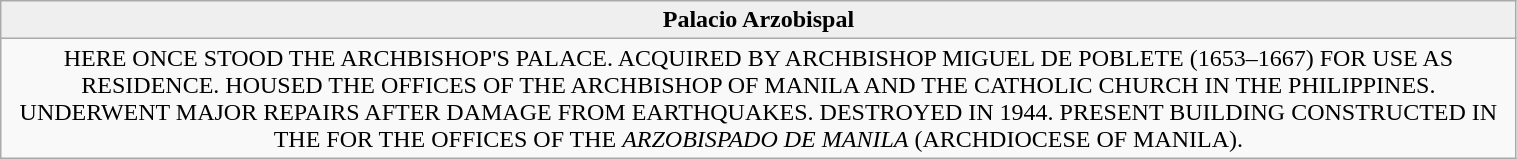<table class="wikitable" style="width:80%; text-align:center;">
<tr>
<th style="width:20%; background:#efefef;">Palacio Arzobispal</th>
</tr>
<tr>
<td>HERE ONCE STOOD THE ARCHBISHOP'S PALACE. ACQUIRED BY ARCHBISHOP MIGUEL DE POBLETE (1653–1667) FOR USE AS RESIDENCE. HOUSED THE OFFICES OF THE ARCHBISHOP OF MANILA AND THE CATHOLIC CHURCH IN THE PHILIPPINES. UNDERWENT MAJOR REPAIRS AFTER DAMAGE FROM EARTHQUAKES. DESTROYED IN 1944. PRESENT BUILDING CONSTRUCTED IN THE  FOR THE OFFICES OF THE <em>ARZOBISPADO DE MANILA</em> (ARCHDIOCESE OF MANILA).</td>
</tr>
</table>
